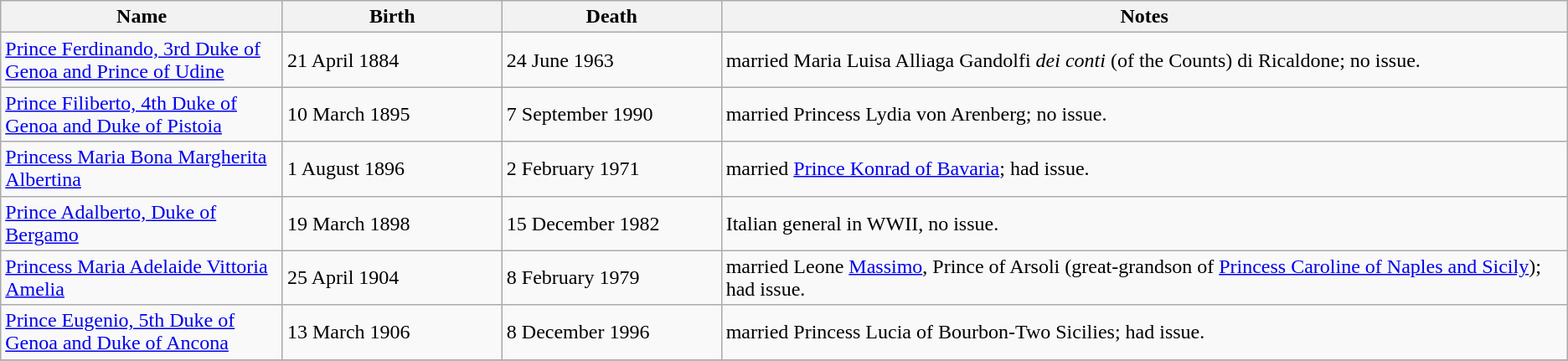<table class="wikitable sortable">
<tr>
<th width="18%">Name</th>
<th width="14%">Birth</th>
<th width="14%">Death</th>
<th width="62%">Notes</th>
</tr>
<tr>
<td><a href='#'>Prince Ferdinando, 3rd Duke of Genoa and Prince of Udine</a></td>
<td>21 April 1884</td>
<td>24 June 1963</td>
<td>married Maria Luisa Alliaga Gandolfi <em>dei conti</em> (of the Counts) di Ricaldone; no issue.</td>
</tr>
<tr>
<td><a href='#'>Prince Filiberto, 4th Duke of Genoa and Duke of Pistoia</a></td>
<td>10 March 1895</td>
<td>7 September 1990</td>
<td>married Princess Lydia von Arenberg; no issue.</td>
</tr>
<tr>
<td><a href='#'>Princess Maria Bona Margherita Albertina</a></td>
<td>1 August 1896</td>
<td>2 February 1971</td>
<td>married <a href='#'>Prince Konrad of Bavaria</a>; had issue.</td>
</tr>
<tr>
<td><a href='#'>Prince Adalberto, Duke of Bergamo</a></td>
<td>19 March 1898</td>
<td>15 December 1982</td>
<td>Italian general in WWII, no issue.</td>
</tr>
<tr>
<td><a href='#'>Princess Maria Adelaide Vittoria Amelia</a></td>
<td>25 April 1904</td>
<td>8 February 1979</td>
<td>married Leone <a href='#'>Massimo</a>, Prince of Arsoli (great-grandson of <a href='#'>Princess Caroline of Naples and Sicily</a>); had issue.</td>
</tr>
<tr>
<td><a href='#'>Prince Eugenio, 5th Duke of Genoa and Duke of Ancona</a></td>
<td>13 March 1906</td>
<td>8 December 1996</td>
<td>married Princess Lucia of Bourbon-Two Sicilies; had issue.</td>
</tr>
<tr>
</tr>
</table>
